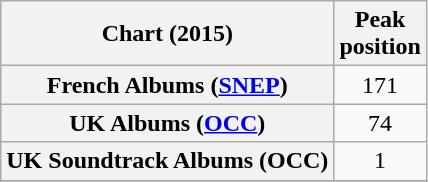<table class="wikitable sortable plainrowheaders" style="text-align:center">
<tr>
<th scope="col">Chart (2015)</th>
<th scope="col">Peak<br> position</th>
</tr>
<tr>
<th scope="row">French Albums (<a href='#'>SNEP</a>)</th>
<td>171</td>
</tr>
<tr>
<th scope="row">UK Albums (<a href='#'>OCC</a>)</th>
<td>74</td>
</tr>
<tr>
<th scope="row">UK Soundtrack Albums (OCC)</th>
<td>1</td>
</tr>
<tr>
</tr>
<tr>
</tr>
<tr>
</tr>
<tr>
</tr>
</table>
